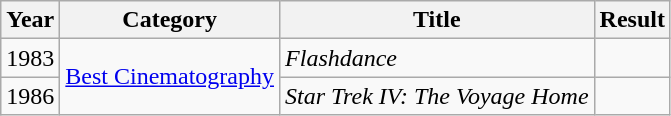<table class="wikitable">
<tr>
<th>Year</th>
<th>Category</th>
<th>Title</th>
<th>Result</th>
</tr>
<tr>
<td>1983</td>
<td rowspan=2><a href='#'>Best Cinematography</a></td>
<td><em>Flashdance</em></td>
<td></td>
</tr>
<tr>
<td>1986</td>
<td><em>Star Trek IV: The Voyage Home</em></td>
<td></td>
</tr>
</table>
